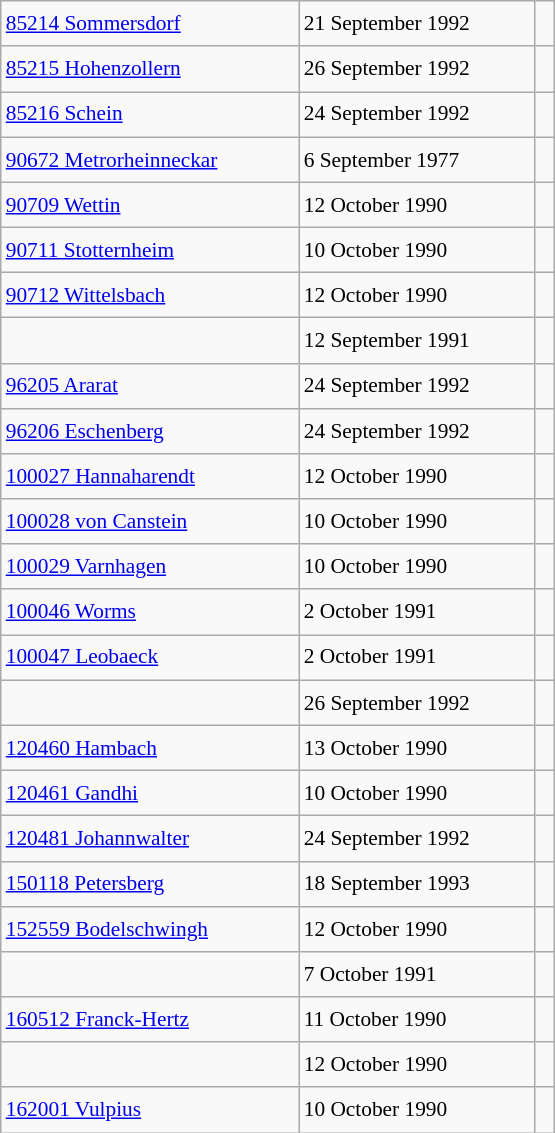<table class="wikitable" style="font-size: 89%; float: left; width: 26em; margin-right: 1em; line-height: 1.65em">
<tr>
<td><a href='#'>85214 Sommersdorf</a></td>
<td>21 September 1992</td>
<td> </td>
</tr>
<tr>
<td><a href='#'>85215 Hohenzollern</a></td>
<td>26 September 1992</td>
<td> </td>
</tr>
<tr>
<td><a href='#'>85216 Schein</a></td>
<td>24 September 1992</td>
<td> </td>
</tr>
<tr>
<td><a href='#'>90672 Metrorheinneckar</a></td>
<td>6 September 1977</td>
<td></td>
</tr>
<tr>
<td><a href='#'>90709 Wettin</a></td>
<td>12 October 1990</td>
<td> </td>
</tr>
<tr>
<td><a href='#'>90711 Stotternheim</a></td>
<td>10 October 1990</td>
<td> </td>
</tr>
<tr>
<td><a href='#'>90712 Wittelsbach</a></td>
<td>12 October 1990</td>
<td> </td>
</tr>
<tr>
<td></td>
<td>12 September 1991</td>
<td> </td>
</tr>
<tr>
<td><a href='#'>96205 Ararat</a></td>
<td>24 September 1992</td>
<td> </td>
</tr>
<tr>
<td><a href='#'>96206 Eschenberg</a></td>
<td>24 September 1992</td>
<td> </td>
</tr>
<tr>
<td><a href='#'>100027 Hannaharendt</a></td>
<td>12 October 1990</td>
<td> </td>
</tr>
<tr>
<td><a href='#'>100028 von Canstein</a></td>
<td>10 October 1990</td>
<td> </td>
</tr>
<tr>
<td><a href='#'>100029 Varnhagen</a></td>
<td>10 October 1990</td>
<td> </td>
</tr>
<tr>
<td><a href='#'>100046 Worms</a></td>
<td>2 October 1991</td>
<td> </td>
</tr>
<tr>
<td><a href='#'>100047 Leobaeck</a></td>
<td>2 October 1991</td>
<td> </td>
</tr>
<tr>
<td></td>
<td>26 September 1992</td>
<td> </td>
</tr>
<tr>
<td><a href='#'>120460 Hambach</a></td>
<td>13 October 1990</td>
<td> </td>
</tr>
<tr>
<td><a href='#'>120461 Gandhi</a></td>
<td>10 October 1990</td>
<td> </td>
</tr>
<tr>
<td><a href='#'>120481 Johannwalter</a></td>
<td>24 September 1992</td>
<td> </td>
</tr>
<tr>
<td><a href='#'>150118 Petersberg</a></td>
<td>18 September 1993</td>
<td> </td>
</tr>
<tr>
<td><a href='#'>152559 Bodelschwingh</a></td>
<td>12 October 1990</td>
<td> </td>
</tr>
<tr>
<td></td>
<td>7 October 1991</td>
<td> </td>
</tr>
<tr>
<td><a href='#'>160512 Franck-Hertz</a></td>
<td>11 October 1990</td>
<td> </td>
</tr>
<tr>
<td></td>
<td>12 October 1990</td>
<td> </td>
</tr>
<tr>
<td><a href='#'>162001 Vulpius</a></td>
<td>10 October 1990</td>
<td> </td>
</tr>
</table>
